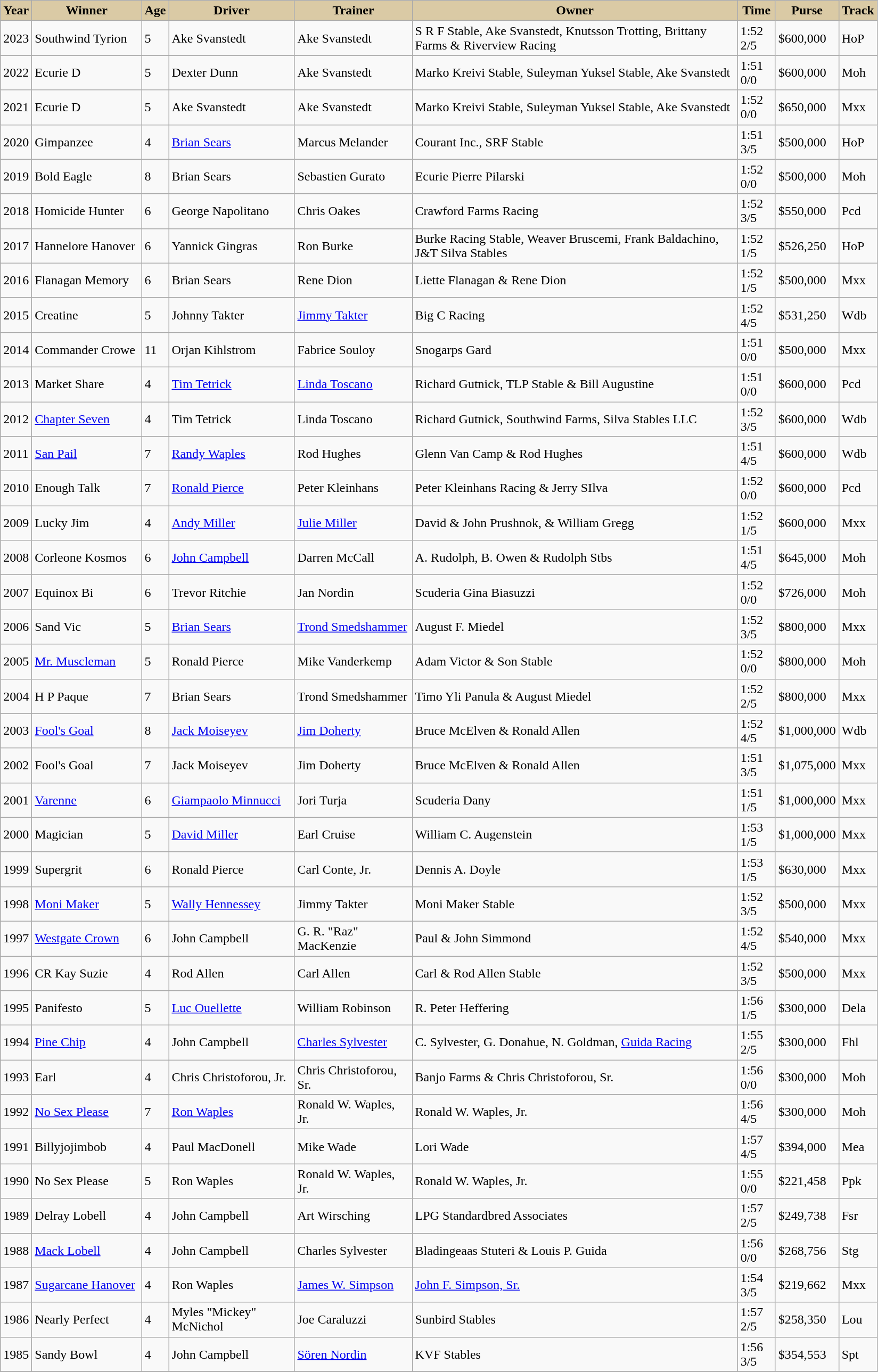<table class="wikitable sortable">
<tr>
<th style="background-color:#DACAA5; width:30px">Year<br></th>
<th style="background-color:#DACAA5; width:130px">Winner<br></th>
<th style="background-color:#DACAA5; width:25px">Age<br></th>
<th style="background-color:#DACAA5; width:150px">Driver<br></th>
<th style="background-color:#DACAA5; width:140px">Trainer<br></th>
<th style="background-color:#DACAA5; width:400px">Owner<br></th>
<th style="background-color:#DACAA5; width:40px">Time <br></th>
<th style="background-color:#DACAA5; width:40px">Purse<br></th>
<th style="background-color:#DACAA5; width:35px">Track<br></th>
</tr>
<tr>
<td>2023</td>
<td>Southwind Tyrion</td>
<td>5</td>
<td>Ake Svanstedt</td>
<td>Ake Svanstedt</td>
<td>S R F Stable, Ake Svanstedt, Knutsson Trotting, Brittany Farms & Riverview Racing</td>
<td>1:52 2/5</td>
<td>$600,000</td>
<td>HoP</td>
</tr>
<tr>
<td>2022</td>
<td>Ecurie D</td>
<td>5</td>
<td>Dexter Dunn</td>
<td>Ake Svanstedt</td>
<td>Marko Kreivi Stable, Suleyman Yuksel Stable, Ake Svanstedt</td>
<td>1:51 0/0</td>
<td>$600,000</td>
<td>Moh</td>
</tr>
<tr>
<td>2021</td>
<td>Ecurie D</td>
<td>5</td>
<td>Ake Svanstedt</td>
<td>Ake Svanstedt</td>
<td>Marko Kreivi Stable, Suleyman Yuksel Stable, Ake Svanstedt</td>
<td>1:52 0/0</td>
<td>$650,000</td>
<td>Mxx</td>
</tr>
<tr>
<td>2020</td>
<td>Gimpanzee</td>
<td>4</td>
<td><a href='#'>Brian Sears</a></td>
<td>Marcus Melander</td>
<td>Courant Inc., SRF Stable</td>
<td>1:51 3/5</td>
<td>$500,000</td>
<td>HoP</td>
</tr>
<tr>
<td>2019</td>
<td>Bold Eagle</td>
<td>8</td>
<td>Brian Sears</td>
<td>Sebastien Gurato</td>
<td>Ecurie Pierre Pilarski</td>
<td>1:52 0/0</td>
<td>$500,000</td>
<td>Moh</td>
</tr>
<tr>
<td>2018</td>
<td>Homicide Hunter</td>
<td>6</td>
<td>George Napolitano</td>
<td>Chris Oakes</td>
<td>Crawford Farms Racing</td>
<td>1:52 3/5</td>
<td>$550,000</td>
<td>Pcd</td>
</tr>
<tr>
<td>2017</td>
<td>Hannelore Hanover</td>
<td>6</td>
<td>Yannick Gingras</td>
<td>Ron Burke</td>
<td>Burke Racing Stable, Weaver Bruscemi, Frank Baldachino, J&T Silva Stables</td>
<td>1:52 1/5</td>
<td>$526,250</td>
<td>HoP</td>
</tr>
<tr>
<td>2016</td>
<td>Flanagan Memory</td>
<td>6</td>
<td>Brian Sears</td>
<td>Rene Dion</td>
<td>Liette Flanagan & Rene Dion</td>
<td>1:52 1/5</td>
<td>$500,000</td>
<td>Mxx</td>
</tr>
<tr>
<td>2015</td>
<td>Creatine</td>
<td>5</td>
<td>Johnny Takter</td>
<td><a href='#'>Jimmy Takter</a></td>
<td>Big C Racing</td>
<td>1:52 4/5</td>
<td>$531,250</td>
<td>Wdb</td>
</tr>
<tr>
<td>2014</td>
<td>Commander Crowe</td>
<td>11</td>
<td>Orjan Kihlstrom</td>
<td>Fabrice Souloy</td>
<td>Snogarps Gard</td>
<td>1:51 0/0</td>
<td>$500,000</td>
<td>Mxx</td>
</tr>
<tr>
<td>2013</td>
<td>Market Share</td>
<td>4</td>
<td><a href='#'>Tim Tetrick</a></td>
<td><a href='#'>Linda Toscano</a></td>
<td>Richard Gutnick, TLP Stable & Bill Augustine</td>
<td>1:51 0/0</td>
<td>$600,000</td>
<td>Pcd</td>
</tr>
<tr>
<td>2012</td>
<td><a href='#'>Chapter Seven</a></td>
<td>4</td>
<td>Tim Tetrick</td>
<td>Linda Toscano</td>
<td>Richard Gutnick, Southwind Farms, Silva Stables LLC</td>
<td>1:52 3/5</td>
<td>$600,000</td>
<td>Wdb</td>
</tr>
<tr>
<td>2011</td>
<td><a href='#'>San Pail</a></td>
<td>7</td>
<td><a href='#'>Randy Waples</a></td>
<td>Rod Hughes</td>
<td>Glenn Van Camp & Rod Hughes</td>
<td>1:51 4/5</td>
<td>$600,000</td>
<td>Wdb</td>
</tr>
<tr>
<td>2010</td>
<td>Enough Talk</td>
<td>7</td>
<td><a href='#'>Ronald Pierce</a></td>
<td>Peter Kleinhans</td>
<td>Peter Kleinhans Racing & Jerry SIlva</td>
<td>1:52 0/0</td>
<td>$600,000</td>
<td>Pcd</td>
</tr>
<tr>
<td>2009</td>
<td>Lucky Jim</td>
<td>4</td>
<td><a href='#'>Andy Miller</a></td>
<td><a href='#'>Julie Miller</a></td>
<td>David & John Prushnok, & William Gregg</td>
<td>1:52 1/5</td>
<td>$600,000</td>
<td>Mxx</td>
</tr>
<tr>
<td>2008</td>
<td>Corleone Kosmos</td>
<td>6</td>
<td><a href='#'>John Campbell</a></td>
<td>Darren McCall</td>
<td>A. Rudolph, B. Owen & Rudolph Stbs</td>
<td>1:51 4/5</td>
<td>$645,000</td>
<td>Moh</td>
</tr>
<tr>
<td>2007</td>
<td>Equinox Bi</td>
<td>6</td>
<td>Trevor Ritchie</td>
<td>Jan Nordin</td>
<td>Scuderia Gina Biasuzzi</td>
<td>1:52 0/0</td>
<td>$726,000</td>
<td>Moh</td>
</tr>
<tr>
<td>2006</td>
<td>Sand Vic</td>
<td>5</td>
<td><a href='#'>Brian Sears</a></td>
<td><a href='#'>Trond Smedshammer</a></td>
<td>August F. Miedel</td>
<td>1:52 3/5</td>
<td>$800,000</td>
<td>Mxx</td>
</tr>
<tr>
<td>2005</td>
<td><a href='#'>Mr. Muscleman</a></td>
<td>5</td>
<td>Ronald Pierce</td>
<td>Mike Vanderkemp</td>
<td>Adam Victor & Son Stable</td>
<td>1:52 0/0</td>
<td>$800,000</td>
<td>Moh</td>
</tr>
<tr>
<td>2004</td>
<td>H P Paque</td>
<td>7</td>
<td>Brian Sears</td>
<td>Trond Smedshammer</td>
<td>Timo Yli Panula & August Miedel</td>
<td>1:52 2/5</td>
<td>$800,000</td>
<td>Mxx</td>
</tr>
<tr>
<td>2003</td>
<td><a href='#'>Fool's Goal</a></td>
<td>8</td>
<td><a href='#'>Jack Moiseyev</a></td>
<td><a href='#'>Jim Doherty</a></td>
<td>Bruce McElven & Ronald Allen</td>
<td>1:52 4/5</td>
<td>$1,000,000</td>
<td>Wdb</td>
</tr>
<tr>
<td>2002</td>
<td>Fool's Goal</td>
<td>7</td>
<td>Jack Moiseyev</td>
<td>Jim Doherty</td>
<td>Bruce McElven & Ronald Allen</td>
<td>1:51 3/5</td>
<td>$1,075,000</td>
<td>Mxx</td>
</tr>
<tr>
<td>2001</td>
<td><a href='#'>Varenne</a></td>
<td>6</td>
<td><a href='#'>Giampaolo Minnucci</a></td>
<td>Jori Turja</td>
<td>Scuderia Dany</td>
<td>1:51 1/5</td>
<td>$1,000,000</td>
<td>Mxx</td>
</tr>
<tr>
<td>2000</td>
<td>Magician</td>
<td>5</td>
<td><a href='#'>David Miller</a></td>
<td>Earl Cruise</td>
<td>William C. Augenstein</td>
<td>1:53 1/5</td>
<td>$1,000,000</td>
<td>Mxx</td>
</tr>
<tr>
<td>1999</td>
<td>Supergrit</td>
<td>6</td>
<td>Ronald Pierce</td>
<td>Carl Conte, Jr.</td>
<td>Dennis A. Doyle</td>
<td>1:53 1/5</td>
<td>$630,000</td>
<td>Mxx</td>
</tr>
<tr>
<td>1998</td>
<td><a href='#'>Moni Maker</a></td>
<td>5</td>
<td><a href='#'>Wally Hennessey</a></td>
<td>Jimmy Takter</td>
<td>Moni Maker Stable</td>
<td>1:52 3/5</td>
<td>$500,000</td>
<td>Mxx</td>
</tr>
<tr>
<td>1997</td>
<td><a href='#'>Westgate Crown</a></td>
<td>6</td>
<td>John Campbell</td>
<td>G. R. "Raz" MacKenzie</td>
<td>Paul & John Simmond</td>
<td>1:52 4/5</td>
<td>$540,000</td>
<td>Mxx</td>
</tr>
<tr>
<td>1996</td>
<td>CR Kay Suzie</td>
<td>4</td>
<td>Rod Allen</td>
<td>Carl Allen</td>
<td>Carl & Rod Allen Stable</td>
<td>1:52 3/5</td>
<td>$500,000</td>
<td>Mxx</td>
</tr>
<tr>
<td>1995</td>
<td>Panifesto</td>
<td>5</td>
<td><a href='#'>Luc Ouellette</a></td>
<td>William Robinson</td>
<td>R. Peter Heffering</td>
<td>1:56 1/5</td>
<td>$300,000</td>
<td>Dela</td>
</tr>
<tr>
<td>1994</td>
<td><a href='#'>Pine Chip</a></td>
<td>4</td>
<td>John Campbell</td>
<td><a href='#'>Charles Sylvester</a></td>
<td>C. Sylvester, G. Donahue, N. Goldman, <a href='#'>Guida Racing</a></td>
<td>1:55 2/5</td>
<td>$300,000</td>
<td>Fhl</td>
</tr>
<tr>
<td>1993</td>
<td>Earl</td>
<td>4</td>
<td>Chris Christoforou, Jr.</td>
<td>Chris Christoforou, Sr.</td>
<td>Banjo Farms & Chris Christoforou, Sr.</td>
<td>1:56 0/0</td>
<td>$300,000</td>
<td>Moh</td>
</tr>
<tr>
<td>1992</td>
<td><a href='#'>No Sex Please</a></td>
<td>7</td>
<td><a href='#'>Ron Waples</a></td>
<td>Ronald W. Waples, Jr.</td>
<td>Ronald W. Waples, Jr.</td>
<td>1:56 4/5</td>
<td>$300,000</td>
<td>Moh</td>
</tr>
<tr>
<td>1991</td>
<td>Billyjojimbob</td>
<td>4</td>
<td>Paul MacDonell</td>
<td>Mike Wade</td>
<td>Lori Wade</td>
<td>1:57 4/5</td>
<td>$394,000</td>
<td>Mea</td>
</tr>
<tr>
<td>1990</td>
<td>No Sex Please</td>
<td>5</td>
<td>Ron Waples</td>
<td>Ronald W. Waples, Jr.</td>
<td>Ronald W. Waples, Jr.</td>
<td>1:55 0/0</td>
<td>$221,458</td>
<td>Ppk</td>
</tr>
<tr>
<td>1989</td>
<td>Delray Lobell</td>
<td>4</td>
<td>John Campbell</td>
<td>Art Wirsching</td>
<td>LPG Standardbred Associates</td>
<td>1:57 2/5</td>
<td>$249,738</td>
<td>Fsr</td>
</tr>
<tr>
<td>1988</td>
<td><a href='#'>Mack Lobell</a></td>
<td>4</td>
<td>John Campbell</td>
<td>Charles Sylvester</td>
<td>Bladingeaas Stuteri & Louis P. Guida</td>
<td>1:56 0/0</td>
<td>$268,756</td>
<td>Stg</td>
</tr>
<tr>
<td>1987</td>
<td><a href='#'>Sugarcane Hanover</a></td>
<td>4</td>
<td>Ron Waples</td>
<td><a href='#'>James W. Simpson</a></td>
<td><a href='#'>John F. Simpson, Sr.</a></td>
<td>1:54 3/5</td>
<td>$219,662</td>
<td>Mxx</td>
</tr>
<tr>
<td>1986</td>
<td>Nearly Perfect</td>
<td>4</td>
<td>Myles "Mickey" McNichol</td>
<td>Joe Caraluzzi</td>
<td>Sunbird Stables</td>
<td>1:57 2/5</td>
<td>$258,350</td>
<td>Lou</td>
</tr>
<tr>
<td>1985</td>
<td>Sandy Bowl</td>
<td>4</td>
<td>John Campbell</td>
<td><a href='#'>Sören Nordin</a></td>
<td>KVF Stables</td>
<td>1:56 3/5</td>
<td>$354,553</td>
<td>Spt</td>
</tr>
<tr>
</tr>
</table>
